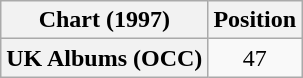<table class="wikitable plainrowheaders" style="text-align:center">
<tr>
<th scope="col">Chart (1997)</th>
<th scope="col">Position</th>
</tr>
<tr>
<th scope="row">UK Albums (OCC)</th>
<td>47</td>
</tr>
</table>
